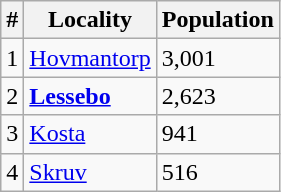<table class="wikitable">
<tr>
<th>#</th>
<th>Locality</th>
<th>Population</th>
</tr>
<tr>
<td>1</td>
<td><a href='#'>Hovmantorp</a></td>
<td>3,001</td>
</tr>
<tr>
<td>2</td>
<td><strong><a href='#'>Lessebo</a></strong></td>
<td>2,623</td>
</tr>
<tr>
<td>3</td>
<td><a href='#'>Kosta</a></td>
<td>941</td>
</tr>
<tr>
<td>4</td>
<td><a href='#'>Skruv</a></td>
<td>516</td>
</tr>
</table>
